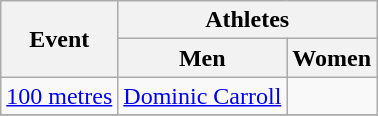<table class=wikitable>
<tr>
<th rowspan=2>Event</th>
<th colspan=2>Athletes</th>
</tr>
<tr>
<th>Men</th>
<th>Women</th>
</tr>
<tr>
<td><a href='#'>100 metres</a></td>
<td><a href='#'>Dominic Carroll</a></td>
<td></td>
</tr>
<tr>
</tr>
</table>
